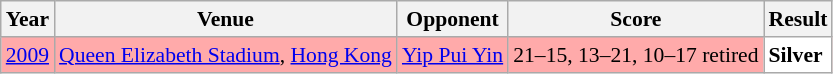<table class="sortable wikitable" style="font-size: 90%;">
<tr>
<th>Year</th>
<th>Venue</th>
<th>Opponent</th>
<th>Score</th>
<th>Result</th>
</tr>
<tr style="background:#FFAAAA">
<td align="center"><a href='#'>2009</a></td>
<td align="left"><a href='#'>Queen Elizabeth Stadium</a>, <a href='#'>Hong Kong</a></td>
<td align="left"> <a href='#'>Yip Pui Yin</a></td>
<td align="left">21–15, 13–21, 10–17 retired</td>
<td style="text-align:left; background:white"> <strong>Silver</strong></td>
</tr>
</table>
